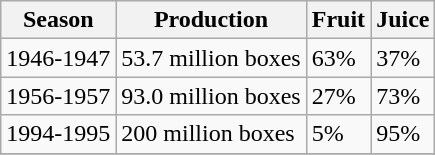<table class="wikitable">
<tr>
<th>Season</th>
<th>Production</th>
<th>Fruit</th>
<th>Juice</th>
</tr>
<tr>
<td>1946-1947</td>
<td>53.7 million boxes</td>
<td>63%</td>
<td>37%</td>
</tr>
<tr>
<td>1956-1957</td>
<td>93.0 million boxes</td>
<td>27%</td>
<td>73%</td>
</tr>
<tr>
<td>1994-1995</td>
<td>200 million boxes</td>
<td>5%</td>
<td>95%</td>
</tr>
<tr>
</tr>
</table>
